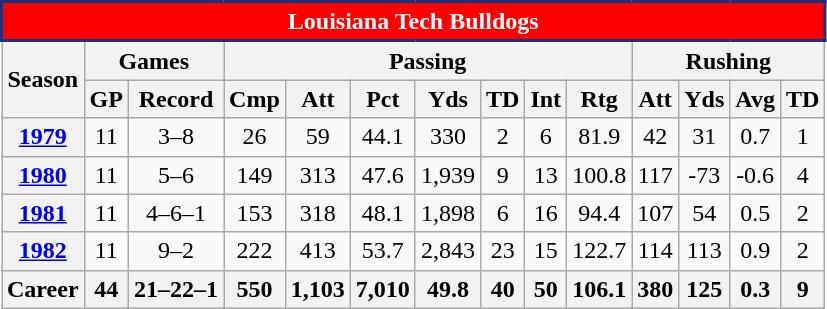<table class=wikitable style="text-align:center;">
<tr>
<th colspan="14" style="background: red; border: 2px solid #183480; color:white;">Louisiana Tech Bulldogs</th>
</tr>
<tr>
<th rowspan="2">Season</th>
<th colspan="2">Games</th>
<th colspan="7">Passing</th>
<th colspan="4">Rushing</th>
</tr>
<tr>
<th>GP</th>
<th>Record</th>
<th>Cmp</th>
<th>Att</th>
<th>Pct</th>
<th>Yds</th>
<th>TD</th>
<th>Int</th>
<th>Rtg</th>
<th>Att</th>
<th>Yds</th>
<th>Avg</th>
<th>TD</th>
</tr>
<tr>
<th><a href='#'>1979</a></th>
<td>11</td>
<td>3–8</td>
<td>26</td>
<td>59</td>
<td>44.1</td>
<td>330</td>
<td>2</td>
<td>6</td>
<td>81.9</td>
<td>42</td>
<td>31</td>
<td>0.7</td>
<td>1</td>
</tr>
<tr>
<th><a href='#'>1980</a></th>
<td>11</td>
<td>5–6</td>
<td>149</td>
<td>313</td>
<td>47.6</td>
<td>1,939</td>
<td>9</td>
<td>13</td>
<td>100.8</td>
<td>117</td>
<td>-73</td>
<td>-0.6</td>
<td>4</td>
</tr>
<tr>
<th><a href='#'>1981</a></th>
<td>11</td>
<td>4–6–1</td>
<td>153</td>
<td>318</td>
<td>48.1</td>
<td>1,898</td>
<td>6</td>
<td>16</td>
<td>94.4</td>
<td>107</td>
<td>54</td>
<td>0.5</td>
<td>2</td>
</tr>
<tr>
<th><a href='#'>1982</a></th>
<td>11</td>
<td>9–2</td>
<td>222</td>
<td>413</td>
<td>53.7</td>
<td>2,843</td>
<td>23</td>
<td>15</td>
<td>122.7</td>
<td>114</td>
<td>113</td>
<td>0.9</td>
<td>2</td>
</tr>
<tr>
<th>Career</th>
<th>44</th>
<th>21–22–1</th>
<th>550</th>
<th>1,103</th>
<th>7,010</th>
<th>49.8</th>
<th>40</th>
<th>50</th>
<th>106.1</th>
<th>380</th>
<th>125</th>
<th>0.3</th>
<th>9</th>
</tr>
</table>
